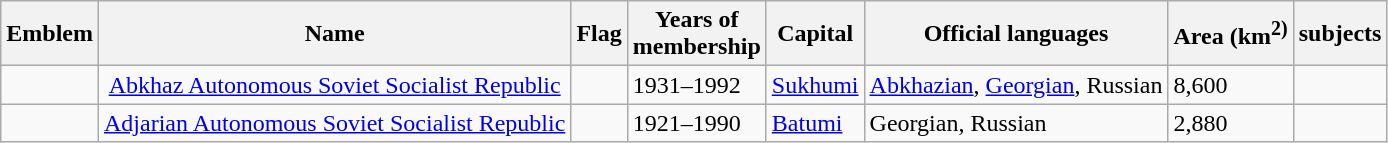<table class="wikitable sortable">
<tr>
<th class="unsortable">Emblem</th>
<th>Name</th>
<th class="unsortable">Flag</th>
<th>Years of<br>membership</th>
<th>Capital</th>
<th>Official languages</th>
<th>Area (km<sup>2)</sup></th>
<th> subjects</th>
</tr>
<tr>
<td align="center"></td>
<td align=center><a href='#'>Abkhaz Autonomous Soviet Socialist Republic</a></td>
<td></td>
<td>1931–1992</td>
<td><a href='#'>Sukhumi</a></td>
<td align="left"><a href='#'>Abkhazian</a>, <a href='#'>Georgian</a>, Russian</td>
<td>8,600</td>
<td></td>
</tr>
<tr>
<td align="center"></td>
<td align=center><a href='#'>Adjarian Autonomous Soviet Socialist Republic</a></td>
<td></td>
<td>1921–1990</td>
<td><a href='#'>Batumi</a></td>
<td align="left">Georgian, Russian</td>
<td>2,880</td>
<td></td>
</tr>
</table>
